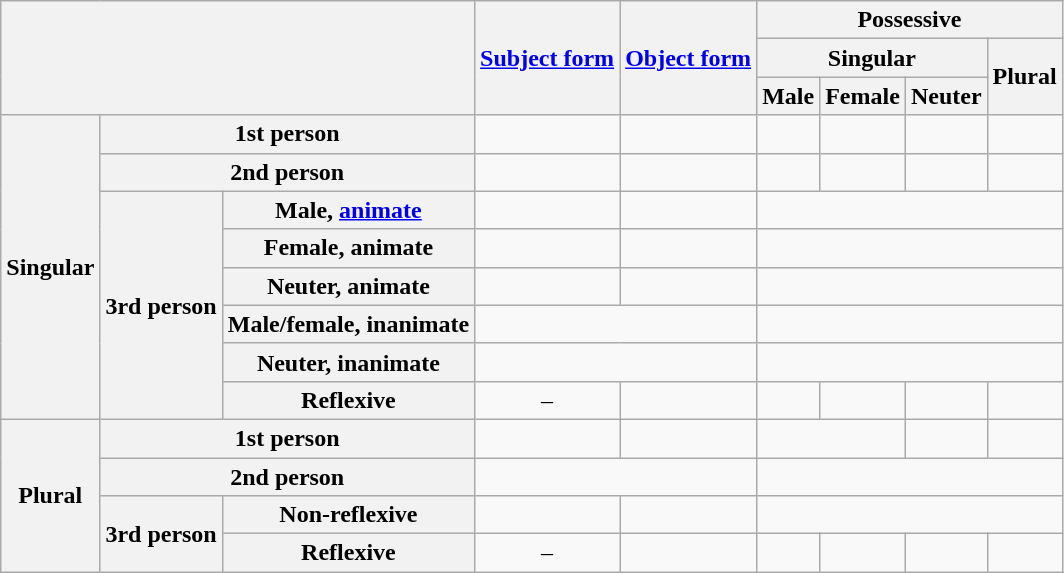<table class="wikitable" style="text-align: center">
<tr>
<th colspan="3" rowspan="3"></th>
<th rowspan="3"><a href='#'>Subject form</a></th>
<th rowspan="3"><a href='#'>Object form</a></th>
<th colspan="4">Possessive</th>
</tr>
<tr>
<th colspan="3">Singular</th>
<th rowspan="2">Plural</th>
</tr>
<tr>
<th>Male</th>
<th>Female</th>
<th>Neuter</th>
</tr>
<tr>
<th rowspan="8">Singular</th>
<th colspan="2">1st person</th>
<td></td>
<td></td>
<td></td>
<td></td>
<td></td>
<td></td>
</tr>
<tr>
<th colspan="2">2nd person</th>
<td></td>
<td></td>
<td></td>
<td></td>
<td></td>
<td></td>
</tr>
<tr>
<th rowspan="6">3rd person</th>
<th>Male, <a href='#'>animate</a></th>
<td></td>
<td></td>
<td colspan="4"></td>
</tr>
<tr>
<th>Female, animate</th>
<td></td>
<td></td>
<td colspan="4"></td>
</tr>
<tr>
<th>Neuter, animate</th>
<td></td>
<td></td>
<td colspan="4"></td>
</tr>
<tr>
<th>Male/female, inanimate</th>
<td colspan="2"></td>
<td colspan="4"></td>
</tr>
<tr>
<th>Neuter, inanimate</th>
<td colspan="2"></td>
<td colspan="4"></td>
</tr>
<tr>
<th>Reflexive</th>
<td>–</td>
<td></td>
<td></td>
<td></td>
<td></td>
<td></td>
</tr>
<tr>
<th rowspan="4">Plural</th>
<th colspan="2">1st person</th>
<td></td>
<td></td>
<td colspan="2"></td>
<td></td>
<td></td>
</tr>
<tr>
<th colspan="2">2nd person</th>
<td colspan="2"></td>
<td colspan="4"></td>
</tr>
<tr>
<th rowspan="2">3rd person</th>
<th>Non-reflexive</th>
<td></td>
<td></td>
<td colspan="4"></td>
</tr>
<tr>
<th>Reflexive</th>
<td>–</td>
<td></td>
<td></td>
<td></td>
<td></td>
<td></td>
</tr>
</table>
